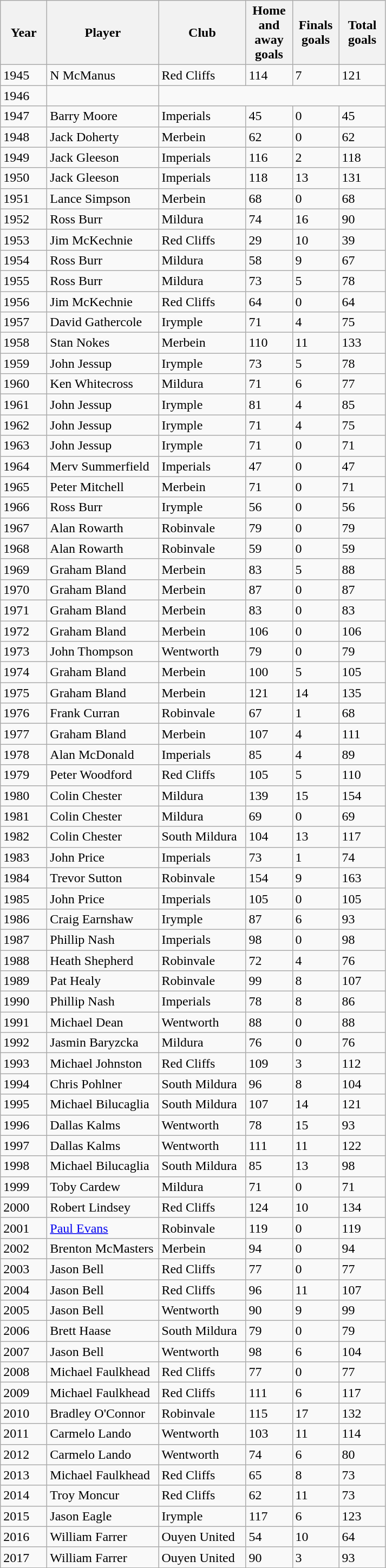<table class="wikitable">
<tr>
<th width="50">Year</th>
<th width="130">Player</th>
<th width="100">Club</th>
<th width="50">Home and away goals</th>
<th width="50">Finals goals</th>
<th width="50">Total goals</th>
</tr>
<tr>
<td>1945</td>
<td>N McManus</td>
<td>Red Cliffs</td>
<td>114</td>
<td>7</td>
<td>121</td>
</tr>
<tr>
<td>1946</td>
<td></td>
</tr>
<tr>
<td>1947</td>
<td>Barry Moore</td>
<td>Imperials</td>
<td>45</td>
<td>0</td>
<td>45</td>
</tr>
<tr>
<td>1948</td>
<td>Jack Doherty</td>
<td>Merbein</td>
<td>62</td>
<td>0</td>
<td>62</td>
</tr>
<tr>
<td>1949</td>
<td>Jack Gleeson</td>
<td>Imperials</td>
<td>116</td>
<td>2</td>
<td>118</td>
</tr>
<tr>
<td>1950</td>
<td>Jack Gleeson</td>
<td>Imperials</td>
<td>118</td>
<td>13</td>
<td>131</td>
</tr>
<tr>
<td>1951</td>
<td>Lance Simpson</td>
<td>Merbein</td>
<td>68</td>
<td>0</td>
<td>68</td>
</tr>
<tr>
<td>1952</td>
<td>Ross Burr</td>
<td>Mildura</td>
<td>74</td>
<td>16</td>
<td>90</td>
</tr>
<tr>
<td>1953</td>
<td>Jim McKechnie</td>
<td>Red Cliffs</td>
<td>29</td>
<td>10</td>
<td>39</td>
</tr>
<tr>
<td>1954</td>
<td>Ross Burr</td>
<td>Mildura</td>
<td>58</td>
<td>9</td>
<td>67</td>
</tr>
<tr>
<td>1955</td>
<td>Ross Burr</td>
<td>Mildura</td>
<td>73</td>
<td>5</td>
<td>78</td>
</tr>
<tr>
<td>1956</td>
<td>Jim McKechnie</td>
<td>Red Cliffs</td>
<td>64</td>
<td>0</td>
<td>64</td>
</tr>
<tr>
<td>1957</td>
<td>David Gathercole</td>
<td>Irymple</td>
<td>71</td>
<td>4</td>
<td>75</td>
</tr>
<tr>
<td>1958</td>
<td>Stan Nokes</td>
<td>Merbein</td>
<td>110</td>
<td>11</td>
<td>133</td>
</tr>
<tr>
<td>1959</td>
<td>John Jessup</td>
<td>Irymple</td>
<td>73</td>
<td>5</td>
<td>78</td>
</tr>
<tr>
<td>1960</td>
<td>Ken Whitecross</td>
<td>Mildura</td>
<td>71</td>
<td>6</td>
<td>77</td>
</tr>
<tr>
<td>1961</td>
<td>John Jessup</td>
<td>Irymple</td>
<td>81</td>
<td>4</td>
<td>85</td>
</tr>
<tr>
<td>1962</td>
<td>John Jessup</td>
<td>Irymple</td>
<td>71</td>
<td>4</td>
<td>75</td>
</tr>
<tr>
<td>1963</td>
<td>John Jessup</td>
<td>Irymple</td>
<td>71</td>
<td>0</td>
<td>71</td>
</tr>
<tr>
<td>1964</td>
<td>Merv Summerfield</td>
<td>Imperials</td>
<td>47</td>
<td>0</td>
<td>47</td>
</tr>
<tr>
<td>1965</td>
<td>Peter Mitchell</td>
<td>Merbein</td>
<td>71</td>
<td>0</td>
<td>71</td>
</tr>
<tr>
<td>1966</td>
<td>Ross Burr</td>
<td>Irymple</td>
<td>56</td>
<td>0</td>
<td>56</td>
</tr>
<tr>
<td>1967</td>
<td>Alan Rowarth</td>
<td>Robinvale</td>
<td>79</td>
<td>0</td>
<td>79</td>
</tr>
<tr>
<td>1968</td>
<td>Alan Rowarth</td>
<td>Robinvale</td>
<td>59</td>
<td>0</td>
<td>59</td>
</tr>
<tr>
<td>1969</td>
<td>Graham Bland</td>
<td>Merbein</td>
<td>83</td>
<td>5</td>
<td>88</td>
</tr>
<tr>
<td>1970</td>
<td>Graham Bland</td>
<td>Merbein</td>
<td>87</td>
<td>0</td>
<td>87</td>
</tr>
<tr>
<td>1971</td>
<td>Graham Bland</td>
<td>Merbein</td>
<td>83</td>
<td>0</td>
<td>83</td>
</tr>
<tr>
<td>1972</td>
<td>Graham Bland</td>
<td>Merbein</td>
<td>106</td>
<td>0</td>
<td>106</td>
</tr>
<tr>
<td>1973</td>
<td>John Thompson</td>
<td>Wentworth</td>
<td>79</td>
<td>0</td>
<td>79</td>
</tr>
<tr>
<td>1974</td>
<td>Graham Bland</td>
<td>Merbein</td>
<td>100</td>
<td>5</td>
<td>105</td>
</tr>
<tr>
<td>1975</td>
<td>Graham Bland</td>
<td>Merbein</td>
<td>121</td>
<td>14</td>
<td>135</td>
</tr>
<tr>
<td>1976</td>
<td>Frank Curran</td>
<td>Robinvale</td>
<td>67</td>
<td>1</td>
<td>68</td>
</tr>
<tr>
<td>1977</td>
<td>Graham Bland</td>
<td>Merbein</td>
<td>107</td>
<td>4</td>
<td>111</td>
</tr>
<tr>
<td>1978</td>
<td>Alan McDonald</td>
<td>Imperials</td>
<td>85</td>
<td>4</td>
<td>89</td>
</tr>
<tr>
<td>1979</td>
<td>Peter Woodford</td>
<td>Red Cliffs</td>
<td>105</td>
<td>5</td>
<td>110</td>
</tr>
<tr>
<td>1980</td>
<td>Colin Chester</td>
<td>Mildura</td>
<td>139</td>
<td>15</td>
<td>154</td>
</tr>
<tr>
<td>1981</td>
<td>Colin Chester</td>
<td>Mildura</td>
<td>69</td>
<td>0</td>
<td>69</td>
</tr>
<tr>
<td>1982</td>
<td>Colin Chester</td>
<td>South Mildura</td>
<td>104</td>
<td>13</td>
<td>117</td>
</tr>
<tr>
<td>1983</td>
<td>John Price</td>
<td>Imperials</td>
<td>73</td>
<td>1</td>
<td>74</td>
</tr>
<tr>
<td>1984</td>
<td>Trevor Sutton</td>
<td>Robinvale</td>
<td>154</td>
<td>9</td>
<td>163</td>
</tr>
<tr>
<td>1985</td>
<td>John Price</td>
<td>Imperials</td>
<td>105</td>
<td>0</td>
<td>105</td>
</tr>
<tr>
<td>1986</td>
<td>Craig Earnshaw</td>
<td>Irymple</td>
<td>87</td>
<td>6</td>
<td>93</td>
</tr>
<tr>
<td>1987</td>
<td>Phillip Nash</td>
<td>Imperials</td>
<td>98</td>
<td>0</td>
<td>98</td>
</tr>
<tr>
<td>1988</td>
<td>Heath Shepherd</td>
<td>Robinvale</td>
<td>72</td>
<td>4</td>
<td>76</td>
</tr>
<tr>
<td>1989</td>
<td>Pat Healy</td>
<td>Robinvale</td>
<td>99</td>
<td>8</td>
<td>107</td>
</tr>
<tr>
<td>1990</td>
<td>Phillip Nash</td>
<td>Imperials</td>
<td>78</td>
<td>8</td>
<td>86</td>
</tr>
<tr>
<td>1991</td>
<td>Michael Dean</td>
<td>Wentworth</td>
<td>88</td>
<td>0</td>
<td>88</td>
</tr>
<tr>
<td>1992</td>
<td>Jasmin Baryzcka</td>
<td>Mildura</td>
<td>76</td>
<td>0</td>
<td>76</td>
</tr>
<tr>
<td>1993</td>
<td>Michael Johnston</td>
<td>Red Cliffs</td>
<td>109</td>
<td>3</td>
<td>112</td>
</tr>
<tr>
<td>1994</td>
<td>Chris Pohlner</td>
<td>South Mildura</td>
<td>96</td>
<td>8</td>
<td>104</td>
</tr>
<tr>
<td>1995</td>
<td>Michael Bilucaglia</td>
<td>South Mildura</td>
<td>107</td>
<td>14</td>
<td>121</td>
</tr>
<tr>
<td>1996</td>
<td>Dallas Kalms</td>
<td>Wentworth</td>
<td>78</td>
<td>15</td>
<td>93</td>
</tr>
<tr>
<td>1997</td>
<td>Dallas Kalms</td>
<td>Wentworth</td>
<td>111</td>
<td>11</td>
<td>122</td>
</tr>
<tr>
<td>1998</td>
<td>Michael Bilucaglia</td>
<td>South Mildura</td>
<td>85</td>
<td>13</td>
<td>98</td>
</tr>
<tr>
<td>1999</td>
<td>Toby Cardew</td>
<td>Mildura</td>
<td>71</td>
<td>0</td>
<td>71</td>
</tr>
<tr>
<td>2000</td>
<td>Robert Lindsey</td>
<td>Red Cliffs</td>
<td>124</td>
<td>10</td>
<td>134</td>
</tr>
<tr>
<td>2001</td>
<td><a href='#'>Paul Evans</a></td>
<td>Robinvale</td>
<td>119</td>
<td>0</td>
<td>119</td>
</tr>
<tr>
<td>2002</td>
<td>Brenton McMasters</td>
<td>Merbein</td>
<td>94</td>
<td>0</td>
<td>94</td>
</tr>
<tr>
<td>2003</td>
<td>Jason Bell</td>
<td>Red Cliffs</td>
<td>77</td>
<td>0</td>
<td>77</td>
</tr>
<tr>
<td>2004</td>
<td>Jason Bell</td>
<td>Red Cliffs</td>
<td>96</td>
<td>11</td>
<td>107</td>
</tr>
<tr>
<td>2005</td>
<td>Jason Bell</td>
<td>Wentworth</td>
<td>90</td>
<td>9</td>
<td>99</td>
</tr>
<tr>
<td>2006</td>
<td>Brett Haase</td>
<td>South Mildura</td>
<td>79</td>
<td>0</td>
<td>79</td>
</tr>
<tr>
<td>2007</td>
<td>Jason Bell</td>
<td>Wentworth</td>
<td>98</td>
<td>6</td>
<td>104</td>
</tr>
<tr>
<td>2008</td>
<td>Michael Faulkhead</td>
<td>Red Cliffs</td>
<td>77</td>
<td>0</td>
<td>77</td>
</tr>
<tr>
<td>2009</td>
<td>Michael Faulkhead</td>
<td>Red Cliffs</td>
<td>111</td>
<td>6</td>
<td>117</td>
</tr>
<tr>
<td>2010</td>
<td>Bradley O'Connor</td>
<td>Robinvale</td>
<td>115</td>
<td>17</td>
<td>132</td>
</tr>
<tr>
<td>2011</td>
<td>Carmelo Lando</td>
<td>Wentworth</td>
<td>103</td>
<td>11</td>
<td>114</td>
</tr>
<tr>
<td>2012</td>
<td>Carmelo Lando</td>
<td>Wentworth</td>
<td>74</td>
<td>6</td>
<td>80</td>
</tr>
<tr>
<td>2013</td>
<td>Michael Faulkhead</td>
<td>Red Cliffs</td>
<td>65</td>
<td>8</td>
<td>73</td>
</tr>
<tr>
<td>2014</td>
<td>Troy Moncur</td>
<td>Red Cliffs</td>
<td>62</td>
<td>11</td>
<td>73</td>
</tr>
<tr>
<td>2015</td>
<td>Jason Eagle</td>
<td>Irymple</td>
<td>117</td>
<td>6</td>
<td>123</td>
</tr>
<tr>
<td>2016</td>
<td>William Farrer</td>
<td>Ouyen United</td>
<td>54</td>
<td>10</td>
<td>64</td>
</tr>
<tr>
<td>2017</td>
<td>William Farrer</td>
<td>Ouyen United</td>
<td>90</td>
<td>3</td>
<td>93</td>
</tr>
<tr>
</tr>
</table>
